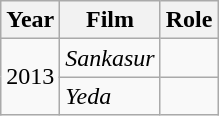<table class="wikitable sortable">
<tr>
<th>Year</th>
<th>Film</th>
<th>Role</th>
</tr>
<tr>
<td rowspan="2">2013</td>
<td><em>Sankasur</em></td>
<td></td>
</tr>
<tr>
<td><em>Yeda</em></td>
</tr>
</table>
